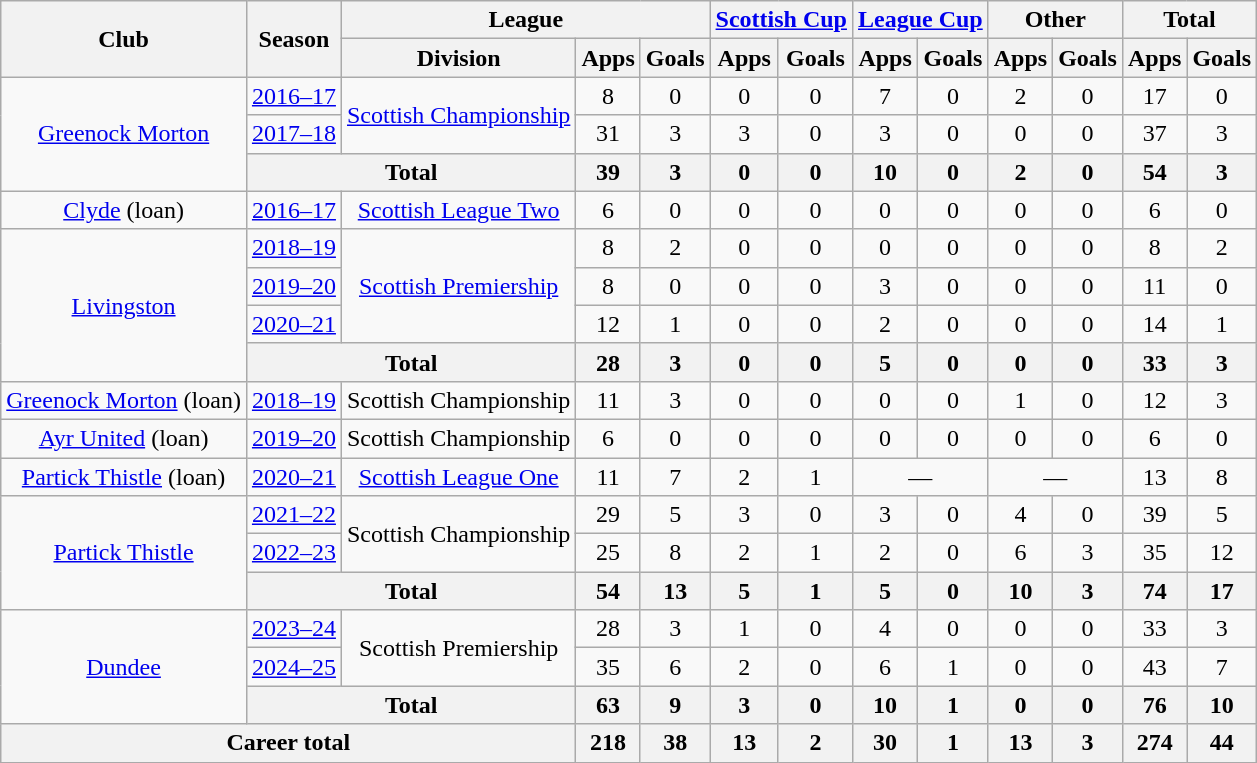<table class="wikitable" style="text-align:center">
<tr>
<th rowspan="2">Club</th>
<th rowspan="2">Season</th>
<th colspan="3">League</th>
<th colspan="2"><a href='#'>Scottish Cup</a></th>
<th colspan="2"><a href='#'>League Cup</a></th>
<th colspan="2">Other</th>
<th colspan="2">Total</th>
</tr>
<tr>
<th>Division</th>
<th>Apps</th>
<th>Goals</th>
<th>Apps</th>
<th>Goals</th>
<th>Apps</th>
<th>Goals</th>
<th>Apps</th>
<th>Goals</th>
<th>Apps</th>
<th>Goals</th>
</tr>
<tr>
<td rowspan="3"><a href='#'>Greenock Morton</a></td>
<td><a href='#'>2016–17</a></td>
<td rowspan="2"><a href='#'>Scottish Championship</a></td>
<td>8</td>
<td>0</td>
<td>0</td>
<td>0</td>
<td>7</td>
<td>0</td>
<td>2</td>
<td>0</td>
<td>17</td>
<td>0</td>
</tr>
<tr>
<td><a href='#'>2017–18</a></td>
<td>31</td>
<td>3</td>
<td>3</td>
<td>0</td>
<td>3</td>
<td>0</td>
<td>0</td>
<td>0</td>
<td>37</td>
<td>3</td>
</tr>
<tr>
<th colspan="2">Total</th>
<th>39</th>
<th>3</th>
<th>0</th>
<th>0</th>
<th>10</th>
<th>0</th>
<th>2</th>
<th>0</th>
<th>54</th>
<th>3</th>
</tr>
<tr>
<td><a href='#'>Clyde</a> (loan)</td>
<td><a href='#'>2016–17</a></td>
<td><a href='#'>Scottish League Two</a></td>
<td>6</td>
<td>0</td>
<td>0</td>
<td>0</td>
<td>0</td>
<td>0</td>
<td>0</td>
<td>0</td>
<td>6</td>
<td>0</td>
</tr>
<tr>
<td rowspan=4><a href='#'>Livingston</a></td>
<td><a href='#'>2018–19</a></td>
<td rowspan=3><a href='#'>Scottish Premiership</a></td>
<td>8</td>
<td>2</td>
<td>0</td>
<td>0</td>
<td>0</td>
<td>0</td>
<td>0</td>
<td>0</td>
<td>8</td>
<td>2</td>
</tr>
<tr>
<td><a href='#'>2019–20</a></td>
<td>8</td>
<td>0</td>
<td>0</td>
<td>0</td>
<td>3</td>
<td>0</td>
<td>0</td>
<td>0</td>
<td>11</td>
<td>0</td>
</tr>
<tr>
<td><a href='#'>2020–21</a></td>
<td>12</td>
<td>1</td>
<td>0</td>
<td>0</td>
<td>2</td>
<td>0</td>
<td>0</td>
<td>0</td>
<td>14</td>
<td>1</td>
</tr>
<tr>
<th colspan=2>Total</th>
<th>28</th>
<th>3</th>
<th>0</th>
<th>0</th>
<th>5</th>
<th>0</th>
<th>0</th>
<th>0</th>
<th>33</th>
<th>3</th>
</tr>
<tr>
<td><a href='#'>Greenock Morton</a> (loan)</td>
<td><a href='#'>2018–19</a></td>
<td>Scottish Championship</td>
<td>11</td>
<td>3</td>
<td>0</td>
<td>0</td>
<td>0</td>
<td>0</td>
<td>1</td>
<td>0</td>
<td>12</td>
<td>3</td>
</tr>
<tr>
<td><a href='#'>Ayr United</a> (loan)</td>
<td><a href='#'>2019–20</a></td>
<td>Scottish Championship</td>
<td>6</td>
<td>0</td>
<td>0</td>
<td>0</td>
<td>0</td>
<td>0</td>
<td>0</td>
<td>0</td>
<td>6</td>
<td>0</td>
</tr>
<tr>
<td><a href='#'>Partick Thistle</a> (loan)</td>
<td><a href='#'>2020–21</a></td>
<td><a href='#'>Scottish League One</a></td>
<td>11</td>
<td>7</td>
<td>2</td>
<td>1</td>
<td colspan="2">—</td>
<td colspan="2">—</td>
<td>13</td>
<td>8</td>
</tr>
<tr>
<td rowspan="3"><a href='#'>Partick Thistle</a></td>
<td><a href='#'>2021–22</a></td>
<td rowspan="2">Scottish Championship</td>
<td>29</td>
<td>5</td>
<td>3</td>
<td>0</td>
<td>3</td>
<td>0</td>
<td>4</td>
<td>0</td>
<td>39</td>
<td>5</td>
</tr>
<tr>
<td><a href='#'>2022–23</a></td>
<td>25</td>
<td>8</td>
<td>2</td>
<td>1</td>
<td>2</td>
<td>0</td>
<td>6</td>
<td>3</td>
<td>35</td>
<td>12</td>
</tr>
<tr>
<th colspan="2">Total</th>
<th>54</th>
<th>13</th>
<th>5</th>
<th>1</th>
<th>5</th>
<th>0</th>
<th>10</th>
<th>3</th>
<th>74</th>
<th>17</th>
</tr>
<tr>
<td rowspan="3"><a href='#'>Dundee</a></td>
<td><a href='#'>2023–24</a></td>
<td rowspan="2">Scottish Premiership</td>
<td>28</td>
<td>3</td>
<td>1</td>
<td>0</td>
<td>4</td>
<td>0</td>
<td>0</td>
<td>0</td>
<td>33</td>
<td>3</td>
</tr>
<tr>
<td><a href='#'>2024–25</a></td>
<td>35</td>
<td>6</td>
<td>2</td>
<td>0</td>
<td>6</td>
<td>1</td>
<td>0</td>
<td>0</td>
<td>43</td>
<td>7</td>
</tr>
<tr>
<th colspan="2">Total</th>
<th>63</th>
<th>9</th>
<th>3</th>
<th>0</th>
<th>10</th>
<th>1</th>
<th>0</th>
<th>0</th>
<th>76</th>
<th>10</th>
</tr>
<tr>
<th colspan="3">Career total</th>
<th>218</th>
<th>38</th>
<th>13</th>
<th>2</th>
<th>30</th>
<th>1</th>
<th>13</th>
<th>3</th>
<th>274</th>
<th>44</th>
</tr>
</table>
